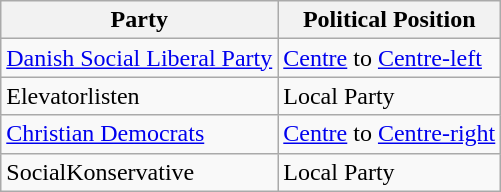<table class="wikitable mw-collapsible mw-collapsed">
<tr>
<th>Party</th>
<th>Political Position</th>
</tr>
<tr>
<td><a href='#'>Danish Social Liberal Party</a></td>
<td><a href='#'>Centre</a> to <a href='#'>Centre-left</a></td>
</tr>
<tr>
<td>Elevatorlisten</td>
<td>Local Party</td>
</tr>
<tr>
<td><a href='#'>Christian Democrats</a></td>
<td><a href='#'>Centre</a> to <a href='#'>Centre-right</a></td>
</tr>
<tr>
<td>SocialKonservative</td>
<td>Local Party</td>
</tr>
</table>
